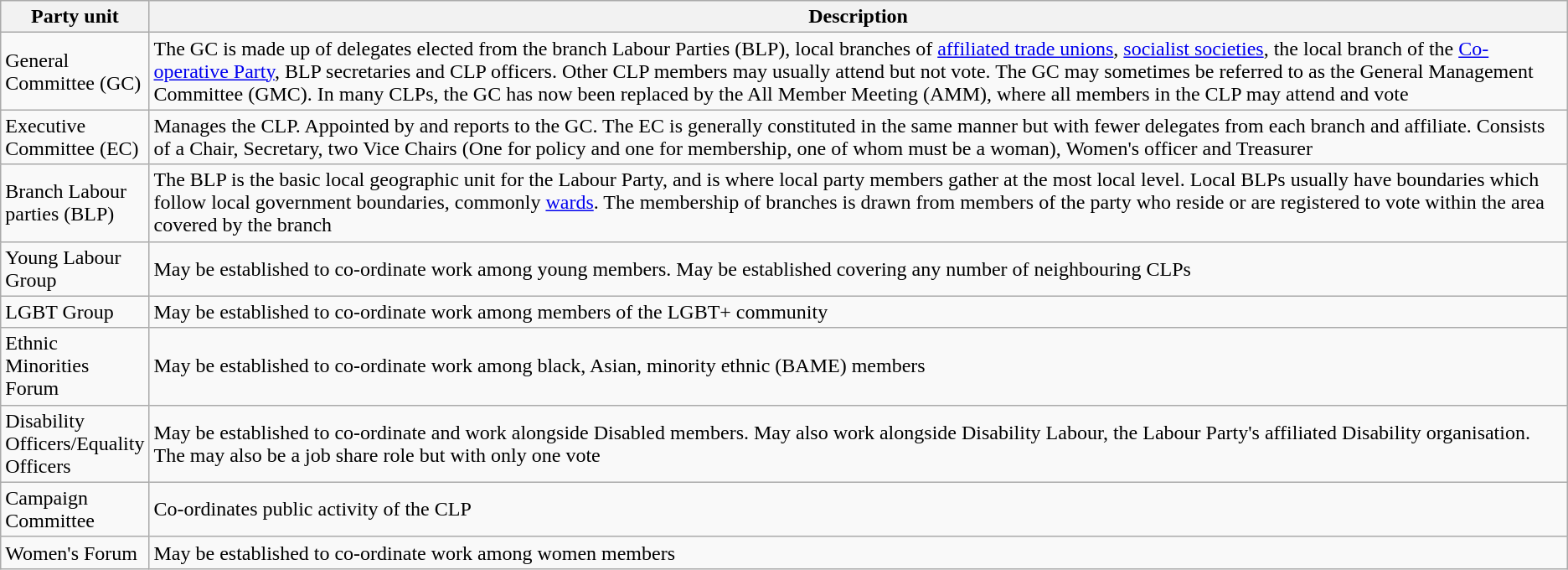<table class="wikitable" style="text-align:left">
<tr>
<th width=100>Party unit</th>
<th>Description</th>
</tr>
<tr>
<td>General Committee (GC)</td>
<td>The GC is made up of delegates elected from the branch Labour Parties (BLP), local branches of <a href='#'>affiliated trade unions</a>, <a href='#'>socialist societies</a>, the local branch of the <a href='#'>Co-operative Party</a>, BLP secretaries and CLP officers. Other CLP members may usually attend but not vote. The GC may sometimes be referred to as the General Management Committee (GMC). In many CLPs, the GC has now been replaced by the All Member Meeting (AMM), where all members in the CLP may attend and vote</td>
</tr>
<tr>
<td>Executive Committee (EC)</td>
<td>Manages the CLP. Appointed by and reports to the GC. The EC is generally constituted in the same manner but with fewer delegates from each branch and affiliate. Consists of a Chair, Secretary, two Vice Chairs (One for policy and one for membership, one of whom must be a woman), Women's officer and Treasurer</td>
</tr>
<tr>
<td>Branch Labour parties (BLP)</td>
<td>The BLP is the basic local geographic unit for the Labour Party, and is where local party members gather at the most local level. Local BLPs usually have boundaries which follow local government boundaries, commonly <a href='#'>wards</a>. The membership of branches is drawn from members of the party who reside or are registered to vote within the area covered by the branch</td>
</tr>
<tr>
<td>Young Labour Group</td>
<td>May be established to co-ordinate work among young members. May be established covering any number of neighbouring CLPs</td>
</tr>
<tr>
<td>LGBT Group</td>
<td>May be established to co-ordinate work among members of the LGBT+ community</td>
</tr>
<tr>
<td>Ethnic Minorities Forum</td>
<td>May be established to co-ordinate work among black, Asian, minority ethnic (BAME) members</td>
</tr>
<tr>
<td>Disability Officers/Equality Officers</td>
<td>May be established to co-ordinate and work alongside Disabled members. May also work alongside Disability Labour, the Labour Party's affiliated Disability organisation. The may also be a job share role but with only one vote</td>
</tr>
<tr>
<td>Campaign Committee</td>
<td>Co-ordinates public activity of the CLP</td>
</tr>
<tr>
<td>Women's Forum</td>
<td>May be established to co-ordinate work among women members</td>
</tr>
</table>
